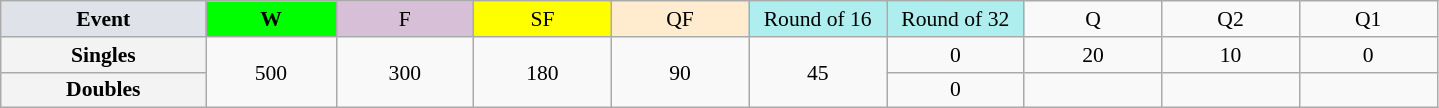<table class=wikitable style=font-size:90%;text-align:center>
<tr>
<td style="width:130px; background:#dfe2e9;"><strong>Event</strong></td>
<td style="width:80px; background:lime;"><strong>W</strong></td>
<td style="width:85px; background:thistle;">F</td>
<td style="width:85px; background:#ff0;">SF</td>
<td style="width:85px; background:#ffebcd;">QF</td>
<td style="width:85px; background:#afeeee;">Round of 16</td>
<td style="width:85px; background:#afeeee;">Round of 32</td>
<td width=85>Q</td>
<td width=85>Q2</td>
<td width=85>Q1</td>
</tr>
<tr>
<th style="background:#f3f3f3;">Singles</th>
<td rowspan=2>500</td>
<td rowspan=2>300</td>
<td rowspan=2>180</td>
<td rowspan=2>90</td>
<td rowspan=2>45</td>
<td>0</td>
<td>20</td>
<td>10</td>
<td>0</td>
</tr>
<tr>
<th style="background:#f3f3f3;">Doubles</th>
<td>0</td>
<td></td>
<td></td>
<td></td>
</tr>
</table>
